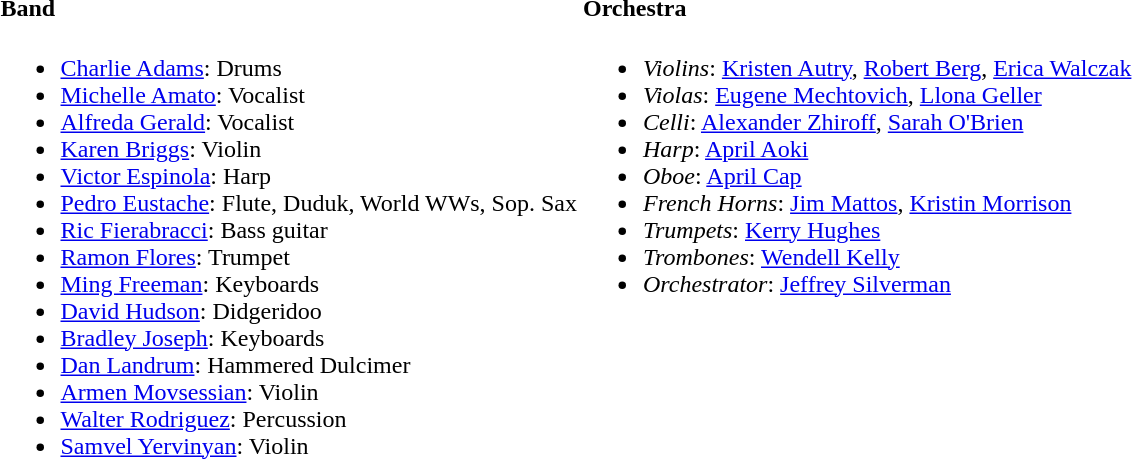<table>
<tr>
<td valign="top"><br><h4>Band</h4><ul><li><a href='#'>Charlie Adams</a>:  Drums</li><li><a href='#'>Michelle Amato</a>:  Vocalist</li><li><a href='#'>Alfreda Gerald</a>:  Vocalist</li><li><a href='#'>Karen Briggs</a>:  Violin</li><li><a href='#'>Victor Espinola</a>:  Harp</li><li><a href='#'>Pedro Eustache</a>: Flute, Duduk, World WWs, Sop. Sax</li><li><a href='#'>Ric Fierabracci</a>:  Bass guitar</li><li><a href='#'>Ramon Flores</a>:  Trumpet</li><li><a href='#'>Ming Freeman</a>:  Keyboards</li><li><a href='#'>David Hudson</a>:  Didgeridoo</li><li><a href='#'>Bradley Joseph</a>:  Keyboards</li><li><a href='#'>Dan Landrum</a>:  Hammered Dulcimer</li><li><a href='#'>Armen Movsessian</a>:  Violin</li><li><a href='#'>Walter Rodriguez</a>:  Percussion</li><li><a href='#'>Samvel Yervinyan</a>:  Violin</li></ul></td>
<td valign="top"><br><h4>Orchestra</h4><ul><li><em>Violins</em>: <a href='#'>Kristen Autry</a>, <a href='#'>Robert Berg</a>, <a href='#'>Erica Walczak</a></li><li><em>Violas</em>:  <a href='#'>Eugene Mechtovich</a>, <a href='#'>Llona Geller</a></li><li><em>Celli</em>:  <a href='#'>Alexander Zhiroff</a>, <a href='#'>Sarah O'Brien</a></li><li><em>Harp</em>:  <a href='#'>April Aoki</a></li><li><em>Oboe</em>:  <a href='#'>April Cap</a></li><li><em>French Horns</em>:  <a href='#'>Jim Mattos</a>, <a href='#'>Kristin Morrison</a></li><li><em>Trumpets</em>:  <a href='#'>Kerry Hughes</a></li><li><em>Trombones</em>:  <a href='#'>Wendell Kelly</a></li><li><em>Orchestrator</em>:  <a href='#'>Jeffrey Silverman</a></li></ul></td>
</tr>
</table>
